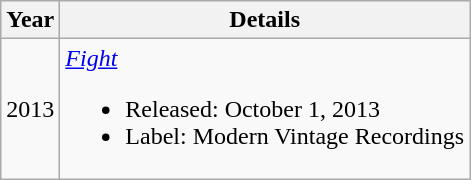<table class=wikitable style=text-align:center;>
<tr>
<th>Year</th>
<th>Details</th>
</tr>
<tr>
<td>2013</td>
<td align=left><em><a href='#'>Fight</a></em><br><ul><li>Released: October 1, 2013</li><li>Label: Modern Vintage Recordings</li></ul></td>
</tr>
</table>
